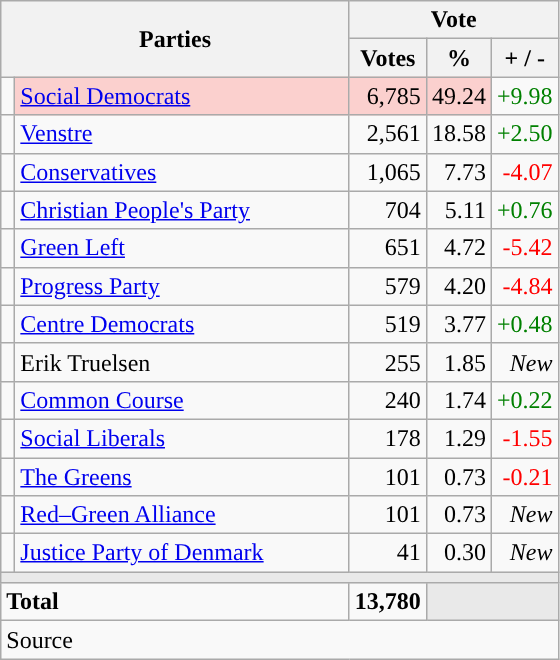<table class="wikitable" style="text-align:right;">
<tr>
<th style="text-align:centre;" rowspan="2" colspan="2" width="225">Parties</th>
<th colspan="3">Vote</th>
</tr>
<tr>
<th width="15">Votes</th>
<th width="15">%</th>
<th width="15">+ / -</th>
</tr>
<tr>
<td width="2" style="color:inherit;background:"></td>
<td bgcolor=#fbd0ce  align="left"><a href='#'>Social Democrats</a></td>
<td bgcolor=#fbd0ce>6,785</td>
<td bgcolor=#fbd0ce>49.24</td>
<td style=color:green;>+9.98</td>
</tr>
<tr>
<td width="2" style="color:inherit;background:"></td>
<td align="left"><a href='#'>Venstre</a></td>
<td>2,561</td>
<td>18.58</td>
<td style=color:green;>+2.50</td>
</tr>
<tr>
<td width="2" style="color:inherit;background:"></td>
<td align="left"><a href='#'>Conservatives</a></td>
<td>1,065</td>
<td>7.73</td>
<td style=color:red;>-4.07</td>
</tr>
<tr>
<td width="2" style="color:inherit;background:"></td>
<td align="left"><a href='#'>Christian People's Party</a></td>
<td>704</td>
<td>5.11</td>
<td style=color:green;>+0.76</td>
</tr>
<tr>
<td width="2" style="color:inherit;background:"></td>
<td align="left"><a href='#'>Green Left</a></td>
<td>651</td>
<td>4.72</td>
<td style=color:red;>-5.42</td>
</tr>
<tr>
<td width="2" style="color:inherit;background:"></td>
<td align="left"><a href='#'>Progress Party</a></td>
<td>579</td>
<td>4.20</td>
<td style=color:red;>-4.84</td>
</tr>
<tr>
<td width="2" style="color:inherit;background:"></td>
<td align="left"><a href='#'>Centre Democrats</a></td>
<td>519</td>
<td>3.77</td>
<td style=color:green;>+0.48</td>
</tr>
<tr>
<td width="2" style="color:inherit;background:"></td>
<td align="left">Erik Truelsen</td>
<td>255</td>
<td>1.85</td>
<td><em>New</em></td>
</tr>
<tr>
<td width="2" style="color:inherit;background:"></td>
<td align="left"><a href='#'>Common Course</a></td>
<td>240</td>
<td>1.74</td>
<td style=color:green;>+0.22</td>
</tr>
<tr>
<td width="2" style="color:inherit;background:"></td>
<td align="left"><a href='#'>Social Liberals</a></td>
<td>178</td>
<td>1.29</td>
<td style=color:red;>-1.55</td>
</tr>
<tr>
<td width="2" style="color:inherit;background:"></td>
<td align="left"><a href='#'>The Greens</a></td>
<td>101</td>
<td>0.73</td>
<td style=color:red;>-0.21</td>
</tr>
<tr>
<td width="2" style="color:inherit;background:"></td>
<td align="left"><a href='#'>Red–Green Alliance</a></td>
<td>101</td>
<td>0.73</td>
<td><em>New</em></td>
</tr>
<tr>
<td width="2" style="color:inherit;background:"></td>
<td align="left"><a href='#'>Justice Party of Denmark</a></td>
<td>41</td>
<td>0.30</td>
<td><em>New</em></td>
</tr>
<tr>
<td colspan="7" bgcolor="#E9E9E9"></td>
</tr>
<tr>
<td align="left" colspan="2"><strong>Total</strong></td>
<td><strong>13,780</strong></td>
<td bgcolor="#E9E9E9" colspan="2"></td>
</tr>
<tr>
<td align="left" colspan="6">Source</td>
</tr>
</table>
